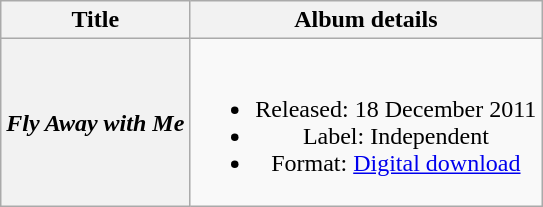<table class="wikitable plainrowheaders" style="text-align:center;">
<tr>
<th scope="col">Title</th>
<th scope="col">Album details</th>
</tr>
<tr>
<th scope="row"><em>Fly Away with Me</em></th>
<td><br><ul><li>Released: 18 December 2011</li><li>Label: Independent</li><li>Format: <a href='#'>Digital download</a></li></ul></td>
</tr>
</table>
